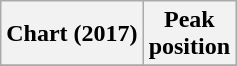<table class="wikitable plainrowheaders" style="text-align:center">
<tr>
<th scope="col">Chart (2017)</th>
<th scope="col">Peak<br> position</th>
</tr>
<tr>
</tr>
</table>
